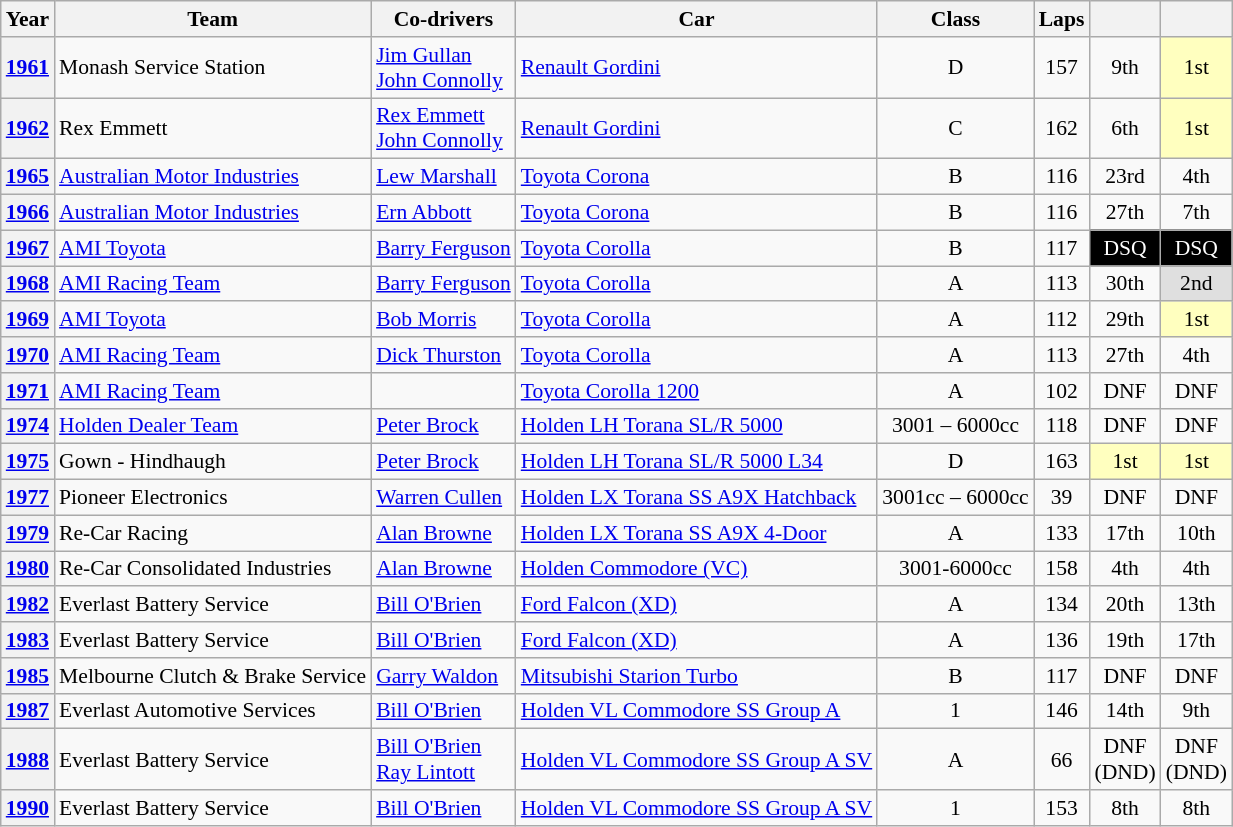<table class="wikitable" style="text-align:center; font-size:90%">
<tr>
<th>Year</th>
<th>Team</th>
<th>Co-drivers</th>
<th>Car</th>
<th>Class</th>
<th>Laps</th>
<th></th>
<th></th>
</tr>
<tr align="centre">
<th><a href='#'>1961</a></th>
<td align="left"> Monash Service Station</td>
<td align="left"> <a href='#'>Jim Gullan</a><br> <a href='#'>John Connolly</a></td>
<td align="left"><a href='#'>Renault Gordini</a></td>
<td>D</td>
<td>157</td>
<td>9th</td>
<td style="background:#ffffbf;">1st</td>
</tr>
<tr align="centre">
<th><a href='#'>1962</a></th>
<td align="left"> Rex Emmett</td>
<td align="left"> <a href='#'>Rex Emmett</a><br> <a href='#'>John Connolly</a></td>
<td align="left"><a href='#'>Renault Gordini</a></td>
<td>C</td>
<td>162</td>
<td>6th</td>
<td style="background:#ffffbf;">1st</td>
</tr>
<tr align="centre">
<th><a href='#'>1965</a></th>
<td align="left"> <a href='#'>Australian Motor Industries</a></td>
<td align="left"> <a href='#'>Lew Marshall</a></td>
<td align="left"><a href='#'>Toyota Corona</a></td>
<td>B</td>
<td>116</td>
<td>23rd</td>
<td>4th</td>
</tr>
<tr align="centre">
<th><a href='#'>1966</a></th>
<td align="left"> <a href='#'>Australian Motor Industries</a></td>
<td align="left"> <a href='#'>Ern Abbott</a></td>
<td align="left"><a href='#'>Toyota Corona</a></td>
<td>B</td>
<td>116</td>
<td>27th</td>
<td>7th</td>
</tr>
<tr align="centre">
<th><a href='#'>1967</a></th>
<td align="left"> <a href='#'>AMI Toyota</a></td>
<td align="left"> <a href='#'>Barry Ferguson</a></td>
<td align="left"><a href='#'>Toyota Corolla</a></td>
<td>B</td>
<td>117</td>
<td style="background:#000000; color:white">DSQ</td>
<td style="background:#000000; color:white">DSQ</td>
</tr>
<tr align="centre">
<th><a href='#'>1968</a></th>
<td align="left"> <a href='#'>AMI Racing Team</a></td>
<td align="left"> <a href='#'>Barry Ferguson</a></td>
<td align="left"><a href='#'>Toyota Corolla</a></td>
<td>A</td>
<td>113</td>
<td>30th</td>
<td style="background:#dfdfdf;">2nd</td>
</tr>
<tr align="centre">
<th><a href='#'>1969</a></th>
<td align="left"> <a href='#'>AMI Toyota</a></td>
<td align="left"> <a href='#'>Bob Morris</a></td>
<td align="left"><a href='#'>Toyota Corolla</a></td>
<td>A</td>
<td>112</td>
<td>29th</td>
<td style="background:#ffffbf;">1st</td>
</tr>
<tr align="centre">
<th><a href='#'>1970</a></th>
<td align="left"> <a href='#'>AMI Racing Team</a></td>
<td align="left"> <a href='#'>Dick Thurston</a></td>
<td align="left"><a href='#'>Toyota Corolla</a></td>
<td>A</td>
<td>113</td>
<td>27th</td>
<td>4th</td>
</tr>
<tr align="centre">
<th><a href='#'>1971</a></th>
<td align="left"> <a href='#'>AMI Racing Team</a></td>
<td align="left"></td>
<td align="left"><a href='#'>Toyota Corolla 1200</a></td>
<td>A</td>
<td>102</td>
<td>DNF</td>
<td>DNF</td>
</tr>
<tr align="centre">
<th><a href='#'>1974</a></th>
<td align="left"> <a href='#'>Holden Dealer Team</a></td>
<td align="left"> <a href='#'>Peter Brock</a></td>
<td align="left"><a href='#'>Holden LH Torana SL/R 5000</a></td>
<td>3001 – 6000cc</td>
<td>118</td>
<td>DNF</td>
<td>DNF</td>
</tr>
<tr align="centre">
<th><a href='#'>1975</a></th>
<td align="left"> Gown - Hindhaugh</td>
<td align="left"> <a href='#'>Peter Brock</a></td>
<td align="left"><a href='#'>Holden LH Torana SL/R 5000 L34</a></td>
<td>D</td>
<td>163</td>
<td style="background:#ffffbf;">1st</td>
<td style="background:#ffffbf;">1st</td>
</tr>
<tr align="centre">
<th><a href='#'>1977</a></th>
<td align="left"> Pioneer Electronics</td>
<td align="left"> <a href='#'>Warren Cullen</a></td>
<td align="left"><a href='#'>Holden LX Torana SS A9X Hatchback</a></td>
<td>3001cc – 6000cc</td>
<td>39</td>
<td>DNF</td>
<td>DNF</td>
</tr>
<tr align="centre">
<th><a href='#'>1979</a></th>
<td align="left"> Re-Car Racing</td>
<td align="left"> <a href='#'>Alan Browne</a></td>
<td align="left"><a href='#'>Holden LX Torana SS A9X 4-Door</a></td>
<td>A</td>
<td>133</td>
<td>17th</td>
<td>10th</td>
</tr>
<tr align="centre">
<th><a href='#'>1980</a></th>
<td align="left"> Re-Car Consolidated Industries</td>
<td align="left"> <a href='#'>Alan Browne</a></td>
<td align="left"><a href='#'>Holden Commodore (VC)</a></td>
<td>3001-6000cc</td>
<td>158</td>
<td>4th</td>
<td>4th</td>
</tr>
<tr align="centre">
<th><a href='#'>1982</a></th>
<td align="left"> Everlast Battery Service</td>
<td align="left"> <a href='#'>Bill O'Brien</a></td>
<td align="left"><a href='#'>Ford Falcon (XD)</a></td>
<td>A</td>
<td>134</td>
<td>20th</td>
<td>13th</td>
</tr>
<tr align="centre">
<th><a href='#'>1983</a></th>
<td align="left"> Everlast Battery Service</td>
<td align="left"> <a href='#'>Bill O'Brien</a></td>
<td align="left"><a href='#'>Ford Falcon (XD)</a></td>
<td>A</td>
<td>136</td>
<td>19th</td>
<td>17th</td>
</tr>
<tr align="centre">
<th><a href='#'>1985</a></th>
<td align="left"> Melbourne Clutch & Brake Service</td>
<td align="left"> <a href='#'>Garry Waldon</a></td>
<td align="left"><a href='#'>Mitsubishi Starion Turbo</a></td>
<td>B</td>
<td>117</td>
<td>DNF</td>
<td>DNF</td>
</tr>
<tr align="centre">
<th><a href='#'>1987</a></th>
<td align="left"> Everlast Automotive Services</td>
<td align="left"> <a href='#'>Bill O'Brien</a></td>
<td align="left"><a href='#'>Holden VL Commodore SS Group A</a></td>
<td>1</td>
<td>146</td>
<td>14th</td>
<td>9th</td>
</tr>
<tr align="centre">
<th><a href='#'>1988</a></th>
<td align="left"> Everlast Battery Service</td>
<td align="left"> <a href='#'>Bill O'Brien</a><br> <a href='#'>Ray Lintott</a></td>
<td align="left"><a href='#'>Holden VL Commodore SS Group A SV</a></td>
<td>A</td>
<td>66</td>
<td>DNF<br>(DND)</td>
<td>DNF<br>(DND)</td>
</tr>
<tr align="centre">
<th><a href='#'>1990</a></th>
<td align="left"> Everlast Battery Service</td>
<td align="left"> <a href='#'>Bill O'Brien</a></td>
<td align="left"><a href='#'>Holden VL Commodore SS Group A SV</a></td>
<td>1</td>
<td>153</td>
<td>8th</td>
<td>8th</td>
</tr>
</table>
